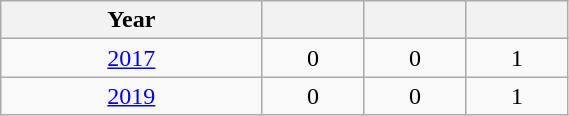<table class="wikitable" width=30% style="font-size:100%; text-align:center;">
<tr>
<th>Year</th>
<th></th>
<th></th>
<th></th>
</tr>
<tr>
<td><a href='#'>2017</a></td>
<td>0</td>
<td>0</td>
<td>1</td>
</tr>
<tr>
<td><a href='#'>2019</a></td>
<td>0</td>
<td>0</td>
<td>1</td>
</tr>
</table>
